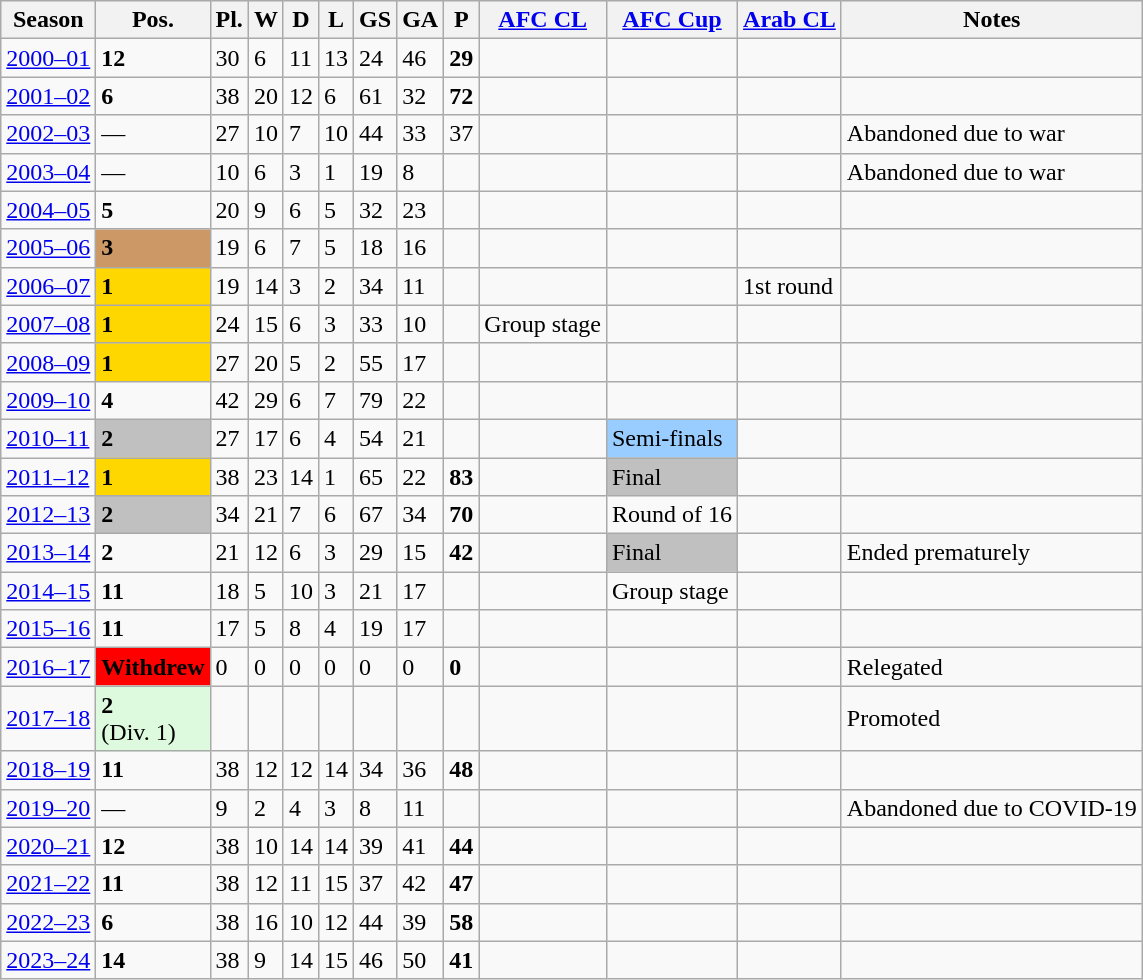<table class=wikitable>
<tr bgcolor="#efefef">
<th>Season</th>
<th>Pos.</th>
<th>Pl.</th>
<th>W</th>
<th>D</th>
<th>L</th>
<th>GS</th>
<th>GA</th>
<th>P</th>
<th colspan=1><a href='#'>AFC CL</a></th>
<th colspan=1><a href='#'>AFC Cup</a></th>
<th colspan=1><a href='#'>Arab CL</a></th>
<th>Notes</th>
</tr>
<tr>
<td><a href='#'>2000–01</a></td>
<td><strong>12</strong></td>
<td>30</td>
<td>6</td>
<td>11</td>
<td>13</td>
<td>24</td>
<td>46</td>
<td><strong>29</strong></td>
<td></td>
<td></td>
<td></td>
<td></td>
</tr>
<tr>
<td><a href='#'>2001–02</a></td>
<td><strong>6</strong></td>
<td>38</td>
<td>20</td>
<td>12</td>
<td>6</td>
<td>61</td>
<td>32</td>
<td><strong>72</strong></td>
<td></td>
<td></td>
<td></td>
<td></td>
</tr>
<tr>
<td><a href='#'>2002–03</a></td>
<td>—</td>
<td>27</td>
<td>10</td>
<td>7</td>
<td>10</td>
<td>44</td>
<td>33</td>
<td>37</td>
<td></td>
<td></td>
<td></td>
<td>Abandoned due to war</td>
</tr>
<tr>
<td><a href='#'>2003–04</a></td>
<td>—</td>
<td>10</td>
<td>6</td>
<td>3</td>
<td>1</td>
<td>19</td>
<td>8</td>
<td></td>
<td></td>
<td></td>
<td></td>
<td>Abandoned due to war</td>
</tr>
<tr>
<td><a href='#'>2004–05</a></td>
<td><strong>5</strong></td>
<td>20</td>
<td>9</td>
<td>6</td>
<td>5</td>
<td>32</td>
<td>23</td>
<td></td>
<td></td>
<td></td>
<td></td>
<td></td>
</tr>
<tr>
<td><a href='#'>2005–06</a></td>
<td bgcolor="#cc9966"><strong>3</strong></td>
<td>19</td>
<td>6</td>
<td>7</td>
<td>5</td>
<td>18</td>
<td>16</td>
<td></td>
<td></td>
<td></td>
<td></td>
<td></td>
</tr>
<tr>
<td><a href='#'>2006–07</a></td>
<td bgcolor=gold><strong>1</strong></td>
<td>19</td>
<td>14</td>
<td>3</td>
<td>2</td>
<td>34</td>
<td>11</td>
<td></td>
<td></td>
<td></td>
<td>1st round</td>
<td></td>
</tr>
<tr>
<td><a href='#'>2007–08</a></td>
<td bgcolor=gold><strong>1</strong></td>
<td>24</td>
<td>15</td>
<td>6</td>
<td>3</td>
<td>33</td>
<td>10</td>
<td></td>
<td>Group stage</td>
<td></td>
<td></td>
<td></td>
</tr>
<tr>
<td><a href='#'>2008–09</a></td>
<td bgcolor=gold><strong>1</strong></td>
<td>27</td>
<td>20</td>
<td>5</td>
<td>2</td>
<td>55</td>
<td>17</td>
<td></td>
<td></td>
<td></td>
<td></td>
<td></td>
</tr>
<tr>
<td><a href='#'>2009–10</a></td>
<td><strong>4</strong></td>
<td>42</td>
<td>29</td>
<td>6</td>
<td>7</td>
<td>79</td>
<td>22</td>
<td></td>
<td></td>
<td></td>
<td></td>
<td></td>
</tr>
<tr>
<td><a href='#'>2010–11</a></td>
<td bgcolor=silver><strong>2</strong></td>
<td>27</td>
<td>17</td>
<td>6</td>
<td>4</td>
<td>54</td>
<td>21</td>
<td></td>
<td></td>
<td style="background:#9acdff;">Semi-finals</td>
<td></td>
<td></td>
</tr>
<tr>
<td><a href='#'>2011–12</a></td>
<td bgcolor=gold><strong>1</strong></td>
<td>38</td>
<td>23</td>
<td>14</td>
<td>1</td>
<td>65</td>
<td>22</td>
<td><strong>83</strong></td>
<td></td>
<td bgcolor=silver>Final</td>
<td></td>
<td></td>
</tr>
<tr>
<td><a href='#'>2012–13</a></td>
<td bgcolor=silver><strong>2</strong></td>
<td>34</td>
<td>21</td>
<td>7</td>
<td>6</td>
<td>67</td>
<td>34</td>
<td><strong>70</strong></td>
<td></td>
<td>Round of 16</td>
<td></td>
<td></td>
</tr>
<tr>
<td><a href='#'>2013–14</a></td>
<td><strong>2</strong></td>
<td>21</td>
<td>12</td>
<td>6</td>
<td>3</td>
<td>29</td>
<td>15</td>
<td><strong>42</strong></td>
<td></td>
<td bgcolor=silver>Final</td>
<td></td>
<td>Ended prematurely</td>
</tr>
<tr>
<td><a href='#'>2014–15</a></td>
<td><strong>11</strong></td>
<td>18</td>
<td>5</td>
<td>10</td>
<td>3</td>
<td>21</td>
<td>17</td>
<td></td>
<td></td>
<td>Group stage</td>
<td></td>
<td></td>
</tr>
<tr>
<td><a href='#'>2015–16</a></td>
<td><strong>11</strong></td>
<td>17</td>
<td>5</td>
<td>8</td>
<td>4</td>
<td>19</td>
<td>17</td>
<td></td>
<td></td>
<td></td>
<td></td>
<td></td>
</tr>
<tr>
<td><a href='#'>2016–17</a></td>
<td bgcolor=Red><strong>Withdrew</strong></td>
<td>0</td>
<td>0</td>
<td>0</td>
<td>0</td>
<td>0</td>
<td>0</td>
<td><strong>0</strong></td>
<td></td>
<td></td>
<td></td>
<td>Relegated</td>
</tr>
<tr>
<td><a href='#'>2017–18</a></td>
<td bgcolor=#DEFADE><strong>2</strong><br>(Div. 1)</td>
<td></td>
<td></td>
<td></td>
<td></td>
<td></td>
<td></td>
<td></td>
<td></td>
<td></td>
<td></td>
<td>Promoted</td>
</tr>
<tr>
<td><a href='#'>2018–19</a></td>
<td><strong>11</strong></td>
<td>38</td>
<td>12</td>
<td>12</td>
<td>14</td>
<td>34</td>
<td>36</td>
<td><strong>48</strong></td>
<td></td>
<td></td>
<td></td>
<td></td>
</tr>
<tr>
<td><a href='#'>2019–20</a></td>
<td>—</td>
<td>9</td>
<td>2</td>
<td>4</td>
<td>3</td>
<td>8</td>
<td>11</td>
<td></td>
<td></td>
<td></td>
<td></td>
<td>Abandoned due to COVID-19</td>
</tr>
<tr>
<td><a href='#'>2020–21</a></td>
<td><strong>12</strong></td>
<td>38</td>
<td>10</td>
<td>14</td>
<td>14</td>
<td>39</td>
<td>41</td>
<td><strong>44</strong></td>
<td></td>
<td></td>
<td></td>
<td></td>
</tr>
<tr>
<td><a href='#'>2021–22</a></td>
<td><strong>11</strong></td>
<td>38</td>
<td>12</td>
<td>11</td>
<td>15</td>
<td>37</td>
<td>42</td>
<td><strong>47</strong></td>
<td></td>
<td></td>
<td></td>
<td></td>
</tr>
<tr>
<td><a href='#'>2022–23</a></td>
<td><strong>6</strong></td>
<td>38</td>
<td>16</td>
<td>10</td>
<td>12</td>
<td>44</td>
<td>39</td>
<td><strong>58</strong></td>
<td></td>
<td></td>
<td></td>
<td></td>
</tr>
<tr>
<td><a href='#'>2023–24</a></td>
<td><strong>14</strong></td>
<td>38</td>
<td>9</td>
<td>14</td>
<td>15</td>
<td>46</td>
<td>50</td>
<td><strong>41</strong></td>
<td></td>
<td></td>
<td></td>
<td></td>
</tr>
</table>
